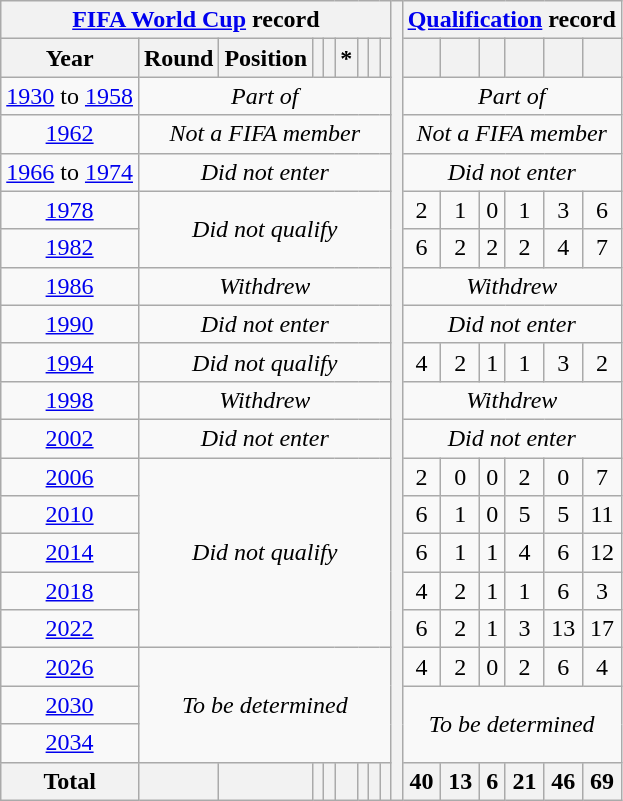<table class="wikitable" style="text-align: center;">
<tr>
<th colspan=9><a href='#'>FIFA World Cup</a> record</th>
<th rowspan=41></th>
<th colspan=6><a href='#'>Qualification</a> record</th>
</tr>
<tr>
<th>Year</th>
<th>Round</th>
<th>Position</th>
<th></th>
<th></th>
<th>*</th>
<th></th>
<th></th>
<th></th>
<th></th>
<th></th>
<th></th>
<th></th>
<th></th>
<th></th>
</tr>
<tr>
<td><a href='#'>1930</a> to <a href='#'>1958</a></td>
<td colspan=8><em>Part of </em></td>
<td colspan=6><em>Part of </em></td>
</tr>
<tr>
<td> <a href='#'>1962</a></td>
<td colspan=8><em>Not a FIFA member</em></td>
<td colspan=6><em>Not a FIFA member</em></td>
</tr>
<tr>
<td><a href='#'>1966</a> to <a href='#'>1974</a></td>
<td colspan=8><em>Did not enter</em></td>
<td colspan=6><em>Did not enter</em></td>
</tr>
<tr>
<td> <a href='#'>1978</a></td>
<td colspan=8 rowspan=2><em>Did not qualify</em></td>
<td>2</td>
<td>1</td>
<td>0</td>
<td>1</td>
<td>3</td>
<td>6</td>
</tr>
<tr>
<td> <a href='#'>1982</a></td>
<td>6</td>
<td>2</td>
<td>2</td>
<td>2</td>
<td>4</td>
<td>7</td>
</tr>
<tr>
<td> <a href='#'>1986</a></td>
<td colspan=8><em>Withdrew</em></td>
<td colspan=6><em>Withdrew</em></td>
</tr>
<tr>
<td> <a href='#'>1990</a></td>
<td colspan=8><em>Did not enter</em></td>
<td colspan=6><em>Did not enter</em></td>
</tr>
<tr>
<td> <a href='#'>1994</a></td>
<td colspan=8><em>Did not qualify</em></td>
<td>4</td>
<td>2</td>
<td>1</td>
<td>1</td>
<td>3</td>
<td>2</td>
</tr>
<tr>
<td> <a href='#'>1998</a></td>
<td colspan=8><em>Withdrew</em></td>
<td colspan=6><em>Withdrew</em></td>
</tr>
<tr>
<td>  <a href='#'>2002</a></td>
<td colspan=8><em>Did not enter</em></td>
<td colspan=6><em>Did not enter</em></td>
</tr>
<tr>
<td> <a href='#'>2006</a></td>
<td Rowspan=5 colspan=8><em>Did not qualify</em></td>
<td>2</td>
<td>0</td>
<td>0</td>
<td>2</td>
<td>0</td>
<td>7</td>
</tr>
<tr>
<td> <a href='#'>2010</a></td>
<td>6</td>
<td>1</td>
<td>0</td>
<td>5</td>
<td>5</td>
<td>11</td>
</tr>
<tr>
<td> <a href='#'>2014</a></td>
<td>6</td>
<td>1</td>
<td>1</td>
<td>4</td>
<td>6</td>
<td>12</td>
</tr>
<tr>
<td> <a href='#'>2018</a></td>
<td>4</td>
<td>2</td>
<td>1</td>
<td>1</td>
<td>6</td>
<td>3</td>
</tr>
<tr>
<td> <a href='#'>2022</a></td>
<td>6</td>
<td>2</td>
<td>1</td>
<td>3</td>
<td>13</td>
<td>17</td>
</tr>
<tr>
<td>   <a href='#'>2026</a></td>
<td colspan=8 rowspan=3><em>To be determined</em></td>
<td>4</td>
<td>2</td>
<td>0</td>
<td>2</td>
<td>6</td>
<td>4</td>
</tr>
<tr>
<td>   <a href='#'>2030</a></td>
<td colspan=6 rowspan=2><em>To be determined</em></td>
</tr>
<tr>
<td> <a href='#'>2034</a></td>
</tr>
<tr>
<th>Total</th>
<th></th>
<th></th>
<th></th>
<th></th>
<th></th>
<th></th>
<th></th>
<th></th>
<th>40</th>
<th>13</th>
<th>6</th>
<th>21</th>
<th>46</th>
<th>69</th>
</tr>
</table>
